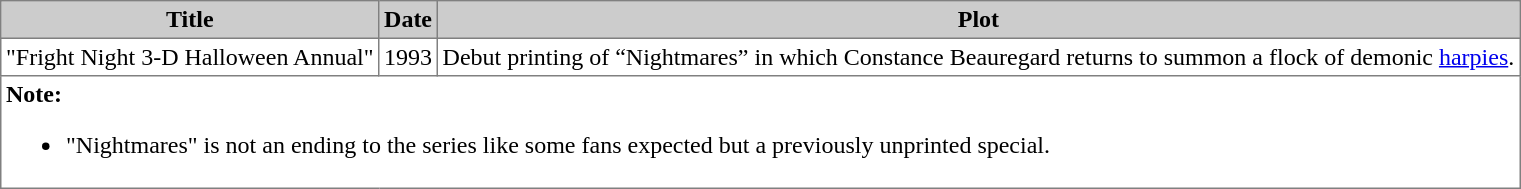<table style="border-collapse: collapse;" border="1" cellpadding="3">
<tr bgcolor="#CCCCCC">
<th><strong>Title</strong></th>
<th><strong>Date</strong></th>
<th><strong>Plot</strong></th>
</tr>
<tr>
<td>"Fright Night 3-D Halloween Annual"</td>
<td>1993</td>
<td>Debut printing of “Nightmares” in which Constance Beauregard returns to summon a flock of demonic <a href='#'>harpies</a>.</td>
</tr>
<tr>
<td colspan="7"><strong>Note:</strong><br><ul><li>"Nightmares" is not an ending to the series like some fans expected but a previously unprinted special.</li></ul></td>
</tr>
</table>
